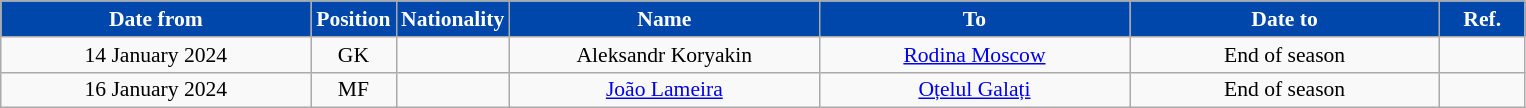<table class="wikitable" style="text-align:center; font-size:90%; ">
<tr>
<th style="background:#0047AB; color:#FFFFFF; width:200px;">Date from</th>
<th style="background:#0047AB; color:#FFFFFF; width:50px;">Position</th>
<th style="background:#0047AB; color:#FFFFFF; width:50px;">Nationality</th>
<th style="background:#0047AB; color:#FFFFFF; width:200px;">Name</th>
<th style="background:#0047AB; color:#FFFFFF; width:200px;">To</th>
<th style="background:#0047AB; color:#FFFFFF; width:200px;">Date to</th>
<th style="background:#0047AB; color:#FFFFFF; width:50px;">Ref.</th>
</tr>
<tr>
<td>14 January 2024</td>
<td>GK</td>
<td></td>
<td>Aleksandr Koryakin</td>
<td><a href='#'>Rodina Moscow</a></td>
<td>End of season</td>
<td></td>
</tr>
<tr>
<td>16 January 2024</td>
<td>MF</td>
<td></td>
<td><a href='#'>João Lameira</a></td>
<td><a href='#'>Oțelul Galați</a></td>
<td>End of season</td>
<td></td>
</tr>
</table>
